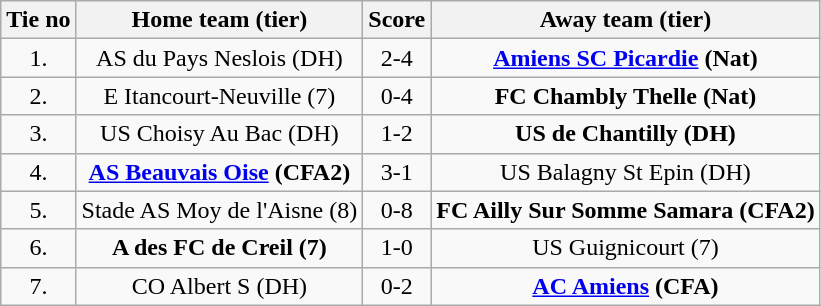<table class="wikitable" style="text-align: center">
<tr>
<th>Tie no</th>
<th>Home team (tier)</th>
<th>Score</th>
<th>Away team (tier)</th>
</tr>
<tr>
<td>1.</td>
<td>AS du Pays Neslois (DH)</td>
<td>2-4</td>
<td><strong><a href='#'>Amiens SC Picardie</a> (Nat)</strong></td>
</tr>
<tr>
<td>2.</td>
<td>E Itancourt-Neuville (7)</td>
<td>0-4</td>
<td><strong>FC Chambly Thelle (Nat)</strong></td>
</tr>
<tr>
<td>3.</td>
<td>US Choisy Au Bac (DH)</td>
<td>1-2 </td>
<td><strong>US de Chantilly (DH)</strong></td>
</tr>
<tr>
<td>4.</td>
<td><strong><a href='#'>AS Beauvais Oise</a> (CFA2)</strong></td>
<td>3-1 </td>
<td>US Balagny St Epin (DH)</td>
</tr>
<tr>
<td>5.</td>
<td>Stade AS Moy de l'Aisne (8)</td>
<td>0-8</td>
<td><strong>FC Ailly Sur Somme Samara (CFA2)</strong></td>
</tr>
<tr>
<td>6.</td>
<td><strong>A des FC de Creil (7)</strong></td>
<td>1-0 </td>
<td>US Guignicourt (7)</td>
</tr>
<tr>
<td>7.</td>
<td>CO Albert S (DH)</td>
<td>0-2</td>
<td><strong><a href='#'>AC Amiens</a> (CFA)</strong></td>
</tr>
</table>
